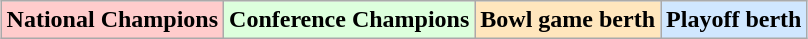<table class="wikitable" style="margin:1em auto;">
<tr>
<td bgcolor="#FFCCCC"><strong>National Champions</strong></td>
<td bgcolor="#ddffdd"><strong>Conference Champions</strong></td>
<td bgcolor="#ffe6bd"><strong>Bowl game berth</strong></td>
<td bgcolor="#d0e7ff"><strong>Playoff berth</strong></td>
</tr>
</table>
